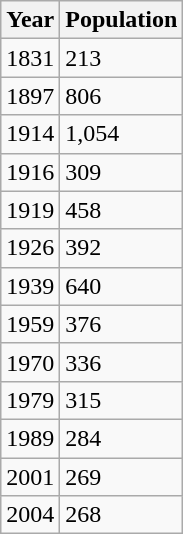<table class="wikitable">
<tr>
<th>Year</th>
<th>Population</th>
</tr>
<tr>
<td>1831</td>
<td>213</td>
</tr>
<tr>
<td>1897</td>
<td>806</td>
</tr>
<tr>
<td>1914</td>
<td>1,054</td>
</tr>
<tr>
<td>1916</td>
<td>309</td>
</tr>
<tr>
<td>1919</td>
<td>458</td>
</tr>
<tr>
<td>1926</td>
<td>392</td>
</tr>
<tr>
<td>1939</td>
<td>640</td>
</tr>
<tr>
<td>1959</td>
<td>376</td>
</tr>
<tr>
<td>1970</td>
<td>336</td>
</tr>
<tr>
<td>1979</td>
<td>315</td>
</tr>
<tr>
<td>1989</td>
<td>284</td>
</tr>
<tr>
<td>2001</td>
<td>269</td>
</tr>
<tr>
<td>2004</td>
<td>268</td>
</tr>
</table>
